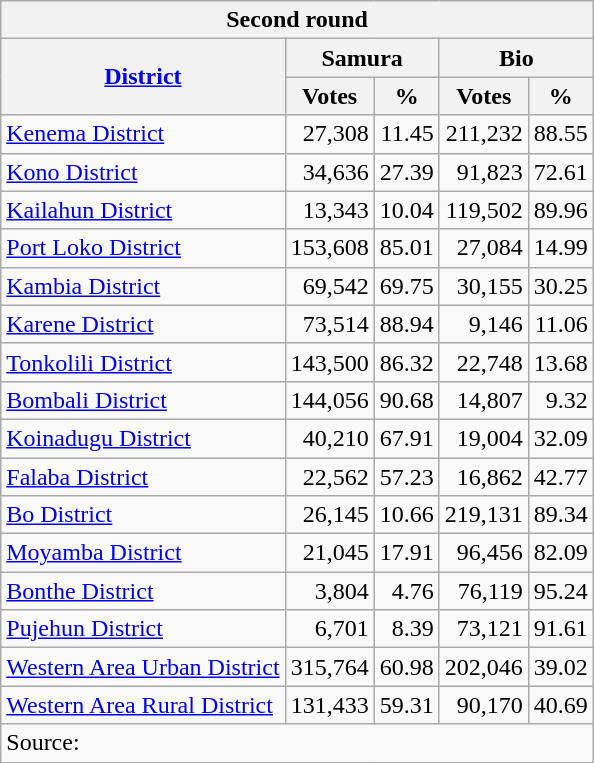<table class=wikitable style=text-align:right>
<tr>
<th colspan=5>Second round</th>
</tr>
<tr>
<th rowspan=2><a href='#'>District</a></th>
<th colspan=2>Samura</th>
<th colspan=2>Bio</th>
</tr>
<tr>
<th>Votes</th>
<th>%</th>
<th>Votes</th>
<th>%</th>
</tr>
<tr>
<td align=left><a href='#'>Kenema District</a></td>
<td>27,308</td>
<td>11.45</td>
<td>211,232</td>
<td>88.55</td>
</tr>
<tr>
<td align=left><a href='#'>Kono District</a></td>
<td>34,636</td>
<td>27.39</td>
<td>91,823</td>
<td>72.61</td>
</tr>
<tr>
<td align=left><a href='#'>Kailahun District</a></td>
<td>13,343</td>
<td>10.04</td>
<td>119,502</td>
<td>89.96</td>
</tr>
<tr>
<td align=left><a href='#'>Port Loko District</a></td>
<td>153,608</td>
<td>85.01</td>
<td>27,084</td>
<td>14.99</td>
</tr>
<tr>
<td align=left><a href='#'>Kambia District</a></td>
<td>69,542</td>
<td>69.75</td>
<td>30,155</td>
<td>30.25</td>
</tr>
<tr>
<td align=left><a href='#'>Karene District</a></td>
<td>73,514</td>
<td>88.94</td>
<td>9,146</td>
<td>11.06</td>
</tr>
<tr>
<td align=left><a href='#'>Tonkolili District</a></td>
<td>143,500</td>
<td>86.32</td>
<td>22,748</td>
<td>13.68</td>
</tr>
<tr>
<td align=left><a href='#'>Bombali District</a></td>
<td>144,056</td>
<td>90.68</td>
<td>14,807</td>
<td>9.32</td>
</tr>
<tr>
<td align=left><a href='#'>Koinadugu District</a></td>
<td>40,210</td>
<td>67.91</td>
<td>19,004</td>
<td>32.09</td>
</tr>
<tr>
<td align=left><a href='#'>Falaba District</a></td>
<td>22,562</td>
<td>57.23</td>
<td>16,862</td>
<td>42.77</td>
</tr>
<tr>
<td align=left><a href='#'>Bo District</a></td>
<td>26,145</td>
<td>10.66</td>
<td>219,131</td>
<td>89.34</td>
</tr>
<tr>
<td align=left><a href='#'>Moyamba District</a></td>
<td>21,045</td>
<td>17.91</td>
<td>96,456</td>
<td>82.09</td>
</tr>
<tr>
<td align=left><a href='#'>Bonthe District</a></td>
<td>3,804</td>
<td>4.76</td>
<td>76,119</td>
<td>95.24</td>
</tr>
<tr>
<td align=left><a href='#'>Pujehun District</a></td>
<td>6,701</td>
<td>8.39</td>
<td>73,121</td>
<td>91.61</td>
</tr>
<tr>
<td align=left><a href='#'>Western Area Urban District</a></td>
<td>315,764</td>
<td>60.98</td>
<td>202,046</td>
<td>39.02</td>
</tr>
<tr>
<td align=left><a href='#'>Western Area Rural District</a></td>
<td>131,433</td>
<td>59.31</td>
<td>90,170</td>
<td>40.69</td>
</tr>
<tr>
<td align=left colspan=9>Source: </td>
</tr>
</table>
